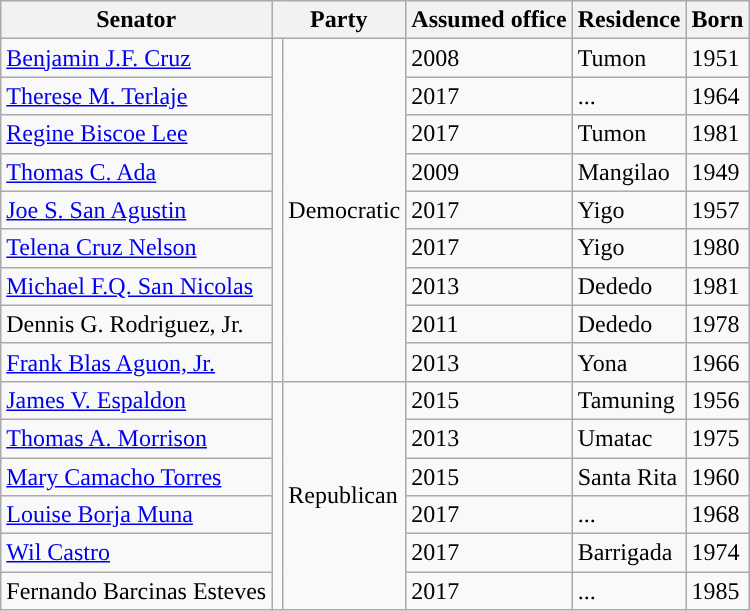<table class="wikitable sortable" id="votingmembers">
<tr style="vertical-align:bottom;">
<th>Senator</th>
<th colspan=2>Party</th>
<th>Assumed office</th>
<th>Residence</th>
<th>Born</th>
</tr>
<tr>
<td><a href='#'>Benjamin J.F. Cruz</a></td>
<td rowspan="9" style="background-color:"></td>
<td rowspan="9">Democratic</td>
<td>2008</td>
<td>Tumon</td>
<td>1951</td>
</tr>
<tr>
<td><a href='#'>Therese M. Terlaje</a></td>
<td>2017</td>
<td>...</td>
<td>1964</td>
</tr>
<tr>
<td><a href='#'>Regine Biscoe Lee</a></td>
<td>2017</td>
<td>Tumon</td>
<td>1981</td>
</tr>
<tr>
<td><a href='#'>Thomas C. Ada</a></td>
<td>2009</td>
<td>Mangilao</td>
<td>1949</td>
</tr>
<tr>
<td><a href='#'>Joe S. San Agustin</a></td>
<td>2017</td>
<td>Yigo</td>
<td>1957</td>
</tr>
<tr>
<td><a href='#'>Telena Cruz Nelson</a></td>
<td>2017</td>
<td>Yigo</td>
<td>1980</td>
</tr>
<tr>
<td><a href='#'>Michael F.Q. San Nicolas</a></td>
<td>2013</td>
<td>Dededo</td>
<td>1981</td>
</tr>
<tr>
<td>Dennis G. Rodriguez, Jr.</td>
<td>2011</td>
<td>Dededo</td>
<td>1978</td>
</tr>
<tr>
<td><a href='#'>Frank Blas Aguon, Jr.</a></td>
<td>2013</td>
<td>Yona</td>
<td>1966</td>
</tr>
<tr>
<td><a href='#'>James V. Espaldon</a></td>
<td rowspan="6" style="background-color:"></td>
<td rowspan="6">Republican</td>
<td>2015</td>
<td>Tamuning</td>
<td>1956</td>
</tr>
<tr>
<td><a href='#'>Thomas A. Morrison</a></td>
<td>2013</td>
<td>Umatac</td>
<td>1975</td>
</tr>
<tr>
<td><a href='#'>Mary Camacho Torres</a></td>
<td>2015</td>
<td>Santa Rita</td>
<td>1960</td>
</tr>
<tr>
<td><a href='#'>Louise Borja Muna</a></td>
<td>2017</td>
<td>...</td>
<td>1968</td>
</tr>
<tr>
<td><a href='#'>Wil Castro</a></td>
<td>2017</td>
<td>Barrigada</td>
<td>1974</td>
</tr>
<tr>
<td>Fernando Barcinas Esteves</td>
<td>2017</td>
<td>...</td>
<td>1985</td>
</tr>
</table>
